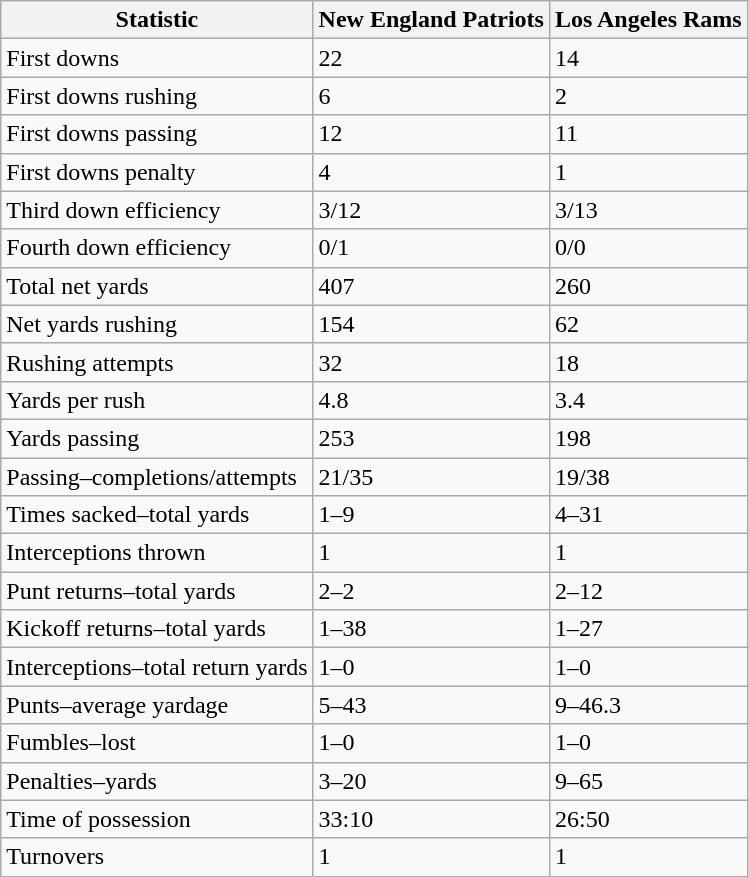<table class="wikitable">
<tr>
<th>Statistic</th>
<th>New England Patriots</th>
<th>Los Angeles Rams</th>
</tr>
<tr>
<td>First downs</td>
<td>22</td>
<td>14</td>
</tr>
<tr>
<td>First downs rushing</td>
<td>6</td>
<td>2</td>
</tr>
<tr>
<td>First downs passing</td>
<td>12</td>
<td>11</td>
</tr>
<tr>
<td>First downs penalty</td>
<td>4</td>
<td>1</td>
</tr>
<tr>
<td>Third down efficiency</td>
<td>3/12</td>
<td>3/13</td>
</tr>
<tr>
<td>Fourth down efficiency</td>
<td>0/1</td>
<td>0/0</td>
</tr>
<tr>
<td>Total net yards</td>
<td>407</td>
<td>260</td>
</tr>
<tr>
<td>Net yards rushing</td>
<td>154</td>
<td>62</td>
</tr>
<tr>
<td>Rushing attempts</td>
<td>32</td>
<td>18</td>
</tr>
<tr>
<td>Yards per rush</td>
<td>4.8</td>
<td>3.4</td>
</tr>
<tr>
<td>Yards passing</td>
<td>253</td>
<td>198</td>
</tr>
<tr>
<td>Passing–completions/attempts</td>
<td>21/35</td>
<td>19/38</td>
</tr>
<tr>
<td>Times sacked–total yards</td>
<td>1–9</td>
<td>4–31</td>
</tr>
<tr>
<td>Interceptions thrown</td>
<td>1</td>
<td>1</td>
</tr>
<tr>
<td>Punt returns–total yards</td>
<td>2–2</td>
<td>2–12</td>
</tr>
<tr>
<td>Kickoff returns–total yards</td>
<td>1–38</td>
<td>1–27</td>
</tr>
<tr>
<td>Interceptions–total return yards</td>
<td>1–0</td>
<td>1–0</td>
</tr>
<tr>
<td>Punts–average yardage</td>
<td>5–43</td>
<td>9–46.3</td>
</tr>
<tr>
<td>Fumbles–lost</td>
<td>1–0</td>
<td>1–0</td>
</tr>
<tr>
<td>Penalties–yards</td>
<td>3–20</td>
<td>9–65</td>
</tr>
<tr>
<td>Time of possession</td>
<td>33:10</td>
<td>26:50</td>
</tr>
<tr>
<td>Turnovers</td>
<td>1</td>
<td>1</td>
</tr>
</table>
